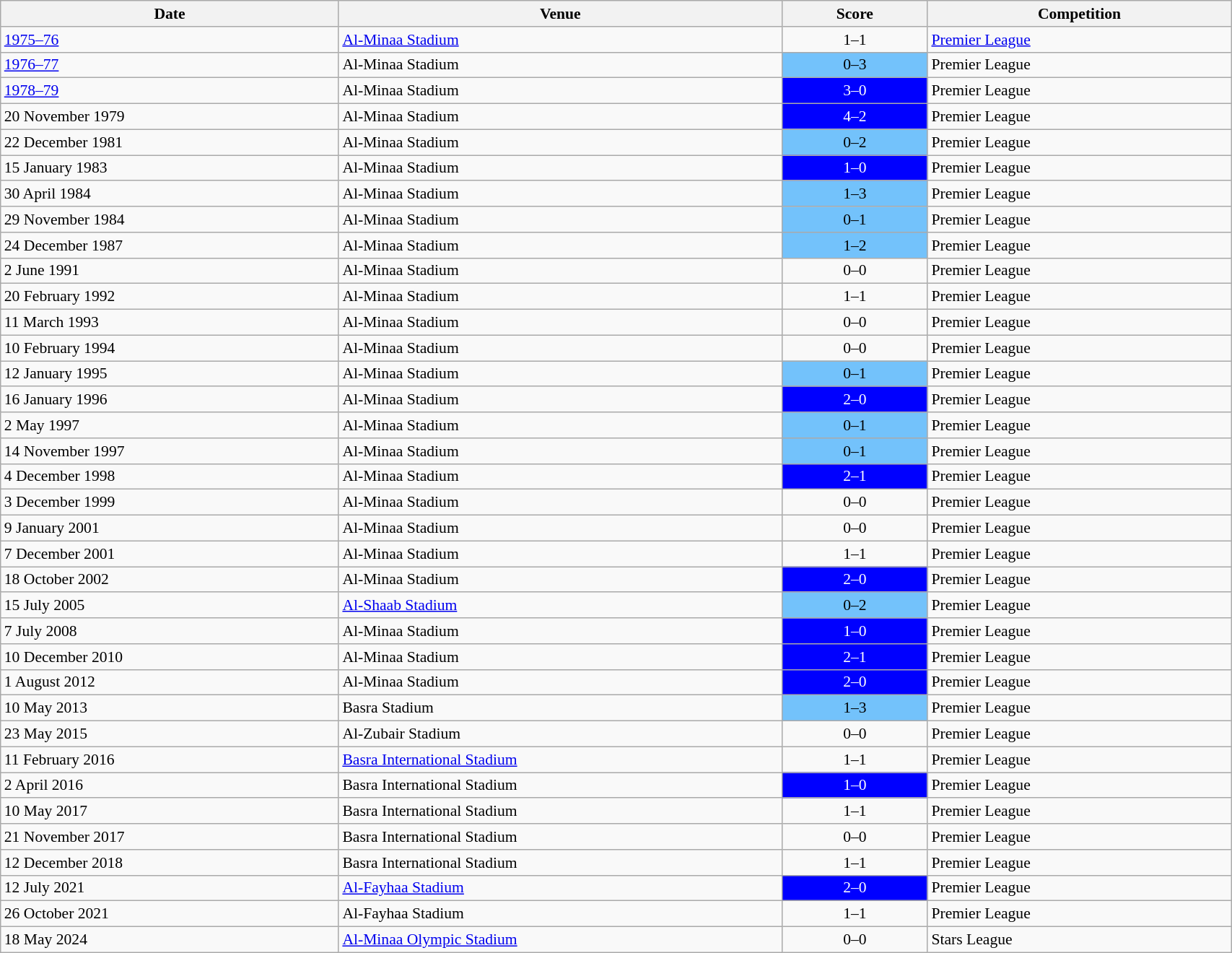<table class="wikitable" style="font-size:90%" width=90%;>
<tr>
<th width=90>Date</th>
<th width=120>Venue</th>
<th width=35>Score</th>
<th width=80>Competition</th>
</tr>
<tr>
<td><a href='#'>1975–76</a></td>
<td><a href='#'>Al-Minaa Stadium</a></td>
<td align="center">1–1</td>
<td><a href='#'>Premier League</a></td>
</tr>
<tr>
<td><a href='#'>1976–77</a></td>
<td>Al-Minaa Stadium</td>
<td align="center" style="background:#73C2FB">0–3</td>
<td>Premier League</td>
</tr>
<tr>
<td><a href='#'>1978–79</a></td>
<td>Al-Minaa Stadium</td>
<td align="center" style="background-color: blue; color: white">3–0</td>
<td>Premier League</td>
</tr>
<tr>
<td>20 November 1979</td>
<td>Al-Minaa Stadium</td>
<td align="center" style="background-color: blue; color: white">4–2</td>
<td>Premier League</td>
</tr>
<tr>
<td>22 December 1981</td>
<td>Al-Minaa Stadium</td>
<td align="center" style="background:#73C2FB">0–2</td>
<td>Premier League</td>
</tr>
<tr>
<td>15 January 1983</td>
<td>Al-Minaa Stadium</td>
<td align="center" style="background-color: blue; color: white">1–0</td>
<td>Premier League</td>
</tr>
<tr>
<td>30 April 1984</td>
<td>Al-Minaa Stadium</td>
<td align="center" style="background:#73C2FB">1–3</td>
<td>Premier League</td>
</tr>
<tr>
<td>29 November 1984</td>
<td>Al-Minaa Stadium</td>
<td align="center" style="background:#73C2FB">0–1</td>
<td>Premier League</td>
</tr>
<tr>
<td>24 December 1987</td>
<td>Al-Minaa Stadium</td>
<td align="center" style="background:#73C2FB">1–2</td>
<td>Premier League</td>
</tr>
<tr>
<td>2 June 1991</td>
<td>Al-Minaa Stadium</td>
<td align="center">0–0</td>
<td>Premier League</td>
</tr>
<tr>
<td>20 February 1992</td>
<td>Al-Minaa Stadium</td>
<td align="center">1–1</td>
<td>Premier League</td>
</tr>
<tr>
<td>11 March 1993</td>
<td>Al-Minaa Stadium</td>
<td align="center">0–0</td>
<td>Premier League</td>
</tr>
<tr>
<td>10 February 1994</td>
<td>Al-Minaa Stadium</td>
<td align="center">0–0</td>
<td>Premier League</td>
</tr>
<tr>
<td>12 January 1995</td>
<td>Al-Minaa Stadium</td>
<td align="center" style="background:#73C2FB">0–1</td>
<td>Premier League</td>
</tr>
<tr>
<td>16 January 1996</td>
<td>Al-Minaa Stadium</td>
<td align="center" style="background-color: blue; color: white">2–0</td>
<td>Premier League</td>
</tr>
<tr>
<td>2 May 1997</td>
<td>Al-Minaa Stadium</td>
<td align="center" style="background:#73C2FB">0–1</td>
<td>Premier League</td>
</tr>
<tr>
<td>14 November 1997</td>
<td>Al-Minaa Stadium</td>
<td align="center" style="background:#73C2FB">0–1</td>
<td>Premier League</td>
</tr>
<tr>
<td>4 December 1998</td>
<td>Al-Minaa Stadium</td>
<td align="center" style="background-color: blue; color: white">2–1</td>
<td>Premier League</td>
</tr>
<tr>
<td>3 December 1999</td>
<td>Al-Minaa Stadium</td>
<td align="center">0–0</td>
<td>Premier League</td>
</tr>
<tr>
<td>9 January 2001</td>
<td>Al-Minaa Stadium</td>
<td align="center">0–0</td>
<td>Premier League</td>
</tr>
<tr>
<td>7 December 2001</td>
<td>Al-Minaa Stadium</td>
<td align="center">1–1</td>
<td>Premier League</td>
</tr>
<tr>
<td>18 October 2002</td>
<td>Al-Minaa Stadium</td>
<td align="center" style="background-color: blue; color: white">2–0</td>
<td>Premier League</td>
</tr>
<tr>
<td>15 July 2005</td>
<td><a href='#'>Al-Shaab Stadium</a></td>
<td align="center" style="background:#73C2FB">0–2</td>
<td>Premier League</td>
</tr>
<tr>
<td>7 July 2008</td>
<td>Al-Minaa Stadium</td>
<td align="center" style="background-color: blue; color: white">1–0</td>
<td>Premier League</td>
</tr>
<tr>
<td>10 December 2010</td>
<td>Al-Minaa Stadium</td>
<td align="center" style="background-color: blue; color: white">2–1</td>
<td>Premier League</td>
</tr>
<tr>
<td>1 August 2012</td>
<td>Al-Minaa Stadium</td>
<td align="center" style="background-color: blue; color: white">2–0</td>
<td>Premier League</td>
</tr>
<tr>
<td>10 May 2013</td>
<td>Basra Stadium</td>
<td align="center" style="background:#73C2FB">1–3</td>
<td>Premier League</td>
</tr>
<tr>
<td>23 May 2015</td>
<td>Al-Zubair Stadium</td>
<td align="center">0–0</td>
<td>Premier League</td>
</tr>
<tr>
<td>11 February 2016</td>
<td><a href='#'>Basra International Stadium</a></td>
<td align="center">1–1</td>
<td>Premier League</td>
</tr>
<tr>
<td>2 April 2016</td>
<td>Basra International Stadium</td>
<td align="center" style="background-color: blue; color: white">1–0</td>
<td>Premier League</td>
</tr>
<tr>
<td>10 May 2017</td>
<td>Basra International Stadium</td>
<td align="center">1–1</td>
<td>Premier League</td>
</tr>
<tr>
<td>21 November 2017</td>
<td>Basra International Stadium</td>
<td align="center">0–0</td>
<td>Premier League</td>
</tr>
<tr>
<td>12 December 2018</td>
<td>Basra International Stadium</td>
<td align="center">1–1</td>
<td>Premier League</td>
</tr>
<tr>
<td>12 July 2021</td>
<td><a href='#'>Al-Fayhaa Stadium</a></td>
<td align="center" style="background-color: blue; color: white">2–0</td>
<td>Premier League</td>
</tr>
<tr>
<td>26 October 2021</td>
<td>Al-Fayhaa Stadium</td>
<td align="center">1–1</td>
<td>Premier League</td>
</tr>
<tr>
<td>18 May 2024</td>
<td><a href='#'>Al-Minaa Olympic Stadium</a></td>
<td align="center">0–0</td>
<td>Stars League</td>
</tr>
</table>
